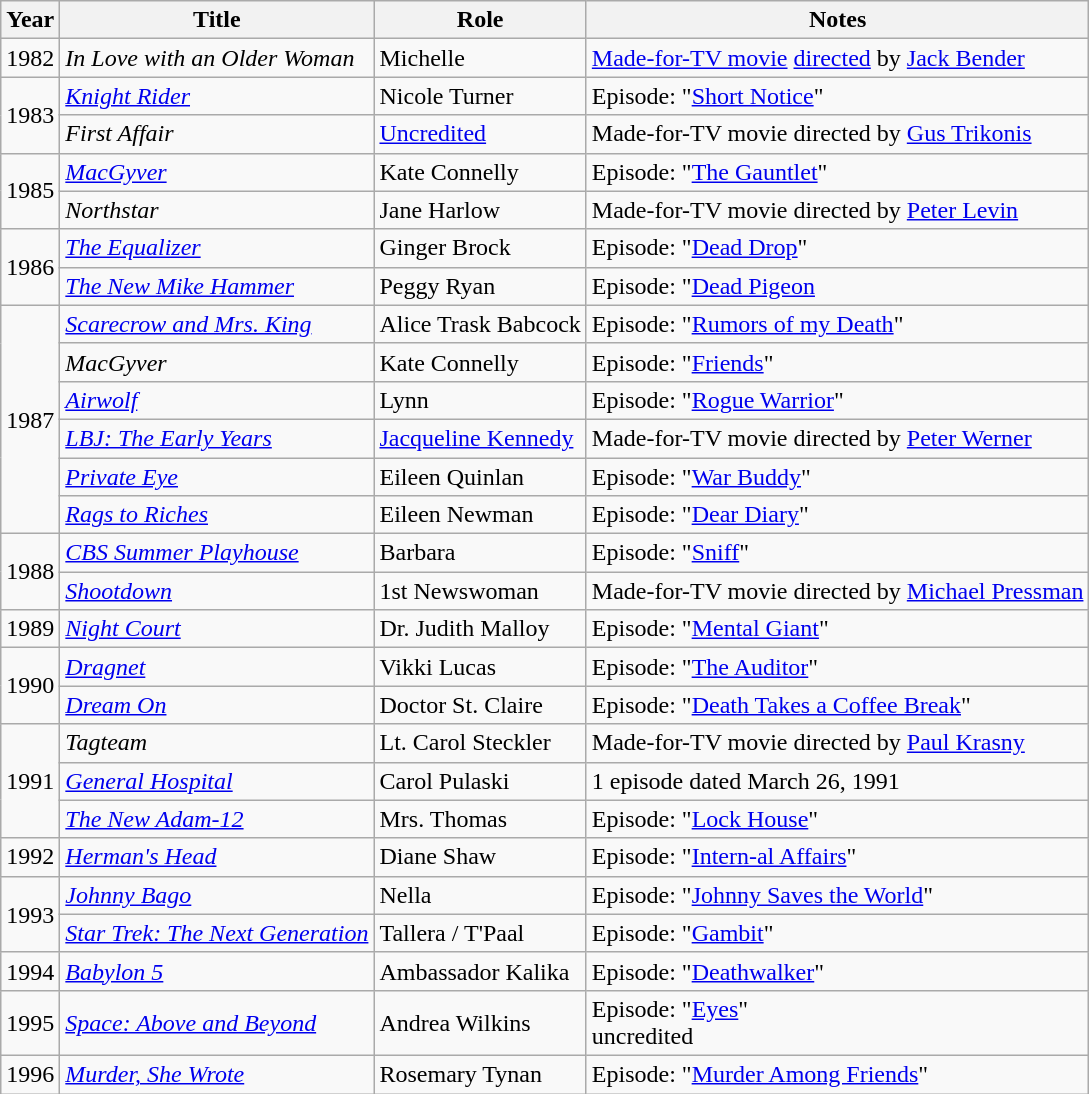<table class="wikitable sortable">
<tr>
<th>Year</th>
<th>Title</th>
<th>Role</th>
<th>Notes</th>
</tr>
<tr>
<td>1982</td>
<td><em>In Love with an Older Woman</em></td>
<td>Michelle</td>
<td><a href='#'>Made-for-TV movie</a> <a href='#'>directed</a> by <a href='#'>Jack Bender</a></td>
</tr>
<tr>
<td rowspan="2">1983</td>
<td><em><a href='#'>Knight Rider</a></em></td>
<td>Nicole Turner</td>
<td>Episode: "<a href='#'>Short Notice</a>" </td>
</tr>
<tr>
<td><em>First Affair</em></td>
<td><a href='#'>Uncredited</a></td>
<td>Made-for-TV movie directed by <a href='#'>Gus Trikonis</a></td>
</tr>
<tr>
<td rowspan="2">1985</td>
<td><em><a href='#'>MacGyver</a></em></td>
<td>Kate Connelly</td>
<td>Episode: "<a href='#'>The Gauntlet</a>" </td>
</tr>
<tr>
<td><em>Northstar</em></td>
<td>Jane Harlow</td>
<td>Made-for-TV movie directed by <a href='#'>Peter Levin</a></td>
</tr>
<tr>
<td rowspan="2">1986</td>
<td><em><a href='#'>The Equalizer</a></em></td>
<td>Ginger Brock</td>
<td>Episode: "<a href='#'>Dead Drop</a>" </td>
</tr>
<tr>
<td><em><a href='#'>The New Mike Hammer</a></em></td>
<td>Peggy Ryan</td>
<td>Episode: "<a href='#'>Dead Pigeon</a> </td>
</tr>
<tr>
<td rowspan="6">1987</td>
<td><em><a href='#'>Scarecrow and Mrs. King</a></em></td>
<td>Alice Trask Babcock</td>
<td>Episode: "<a href='#'>Rumors of my Death</a>" </td>
</tr>
<tr>
<td><em>MacGyver</em></td>
<td>Kate Connelly</td>
<td>Episode: "<a href='#'>Friends</a>" </td>
</tr>
<tr>
<td><em><a href='#'>Airwolf</a></em></td>
<td>Lynn</td>
<td>Episode: "<a href='#'>Rogue Warrior</a>" </td>
</tr>
<tr>
<td><em><a href='#'>LBJ: The Early Years</a></em></td>
<td><a href='#'>Jacqueline Kennedy</a></td>
<td>Made-for-TV movie directed by <a href='#'>Peter Werner</a></td>
</tr>
<tr>
<td><em><a href='#'>Private Eye</a></em></td>
<td>Eileen Quinlan</td>
<td>Episode: "<a href='#'>War Buddy</a>" </td>
</tr>
<tr>
<td><em><a href='#'>Rags to Riches</a></em></td>
<td>Eileen Newman</td>
<td>Episode: "<a href='#'>Dear Diary</a>" </td>
</tr>
<tr>
<td rowspan="2">1988</td>
<td><em><a href='#'>CBS Summer Playhouse</a></em></td>
<td>Barbara</td>
<td>Episode: "<a href='#'>Sniff</a>" </td>
</tr>
<tr>
<td><em><a href='#'>Shootdown</a></em></td>
<td>1st Newswoman</td>
<td>Made-for-TV movie directed by <a href='#'>Michael Pressman</a></td>
</tr>
<tr>
<td>1989</td>
<td><em><a href='#'>Night Court</a></em></td>
<td>Dr. Judith Malloy</td>
<td>Episode: "<a href='#'>Mental Giant</a>" </td>
</tr>
<tr>
<td rowspan="2">1990</td>
<td><em><a href='#'>Dragnet</a></em></td>
<td>Vikki Lucas</td>
<td>Episode: "<a href='#'>The Auditor</a>" </td>
</tr>
<tr>
<td><em><a href='#'>Dream On</a></em></td>
<td>Doctor St. Claire</td>
<td>Episode: "<a href='#'>Death Takes a Coffee Break</a>" </td>
</tr>
<tr>
<td rowspan="3">1991</td>
<td><em>Tagteam</em></td>
<td>Lt. Carol Steckler</td>
<td>Made-for-TV movie directed by <a href='#'>Paul Krasny</a></td>
</tr>
<tr>
<td><em><a href='#'>General Hospital</a></em></td>
<td>Carol Pulaski</td>
<td>1 episode dated March 26, 1991</td>
</tr>
<tr>
<td><em><a href='#'>The New Adam-12</a></em></td>
<td>Mrs. Thomas</td>
<td>Episode: "<a href='#'>Lock House</a>" </td>
</tr>
<tr>
<td>1992</td>
<td><em><a href='#'>Herman's Head</a></em></td>
<td>Diane Shaw</td>
<td>Episode: "<a href='#'>Intern-al Affairs</a>" </td>
</tr>
<tr>
<td rowspan="2">1993</td>
<td><em><a href='#'>Johnny Bago</a></em></td>
<td>Nella</td>
<td>Episode: "<a href='#'>Johnny Saves the World</a>" </td>
</tr>
<tr>
<td><em><a href='#'>Star Trek: The Next Generation</a></em></td>
<td>Tallera / T'Paal</td>
<td>Episode: "<a href='#'>Gambit</a>" </td>
</tr>
<tr>
<td>1994</td>
<td><em><a href='#'>Babylon 5</a></em></td>
<td>Ambassador Kalika</td>
<td>Episode: "<a href='#'>Deathwalker</a>" </td>
</tr>
<tr>
<td>1995</td>
<td><em><a href='#'>Space: Above and Beyond</a></em></td>
<td>Andrea Wilkins</td>
<td>Episode: "<a href='#'>Eyes</a>"  <br> uncredited</td>
</tr>
<tr>
<td>1996</td>
<td><em><a href='#'>Murder, She Wrote</a></em></td>
<td>Rosemary Tynan</td>
<td>Episode: "<a href='#'>Murder Among Friends</a>" </td>
</tr>
</table>
